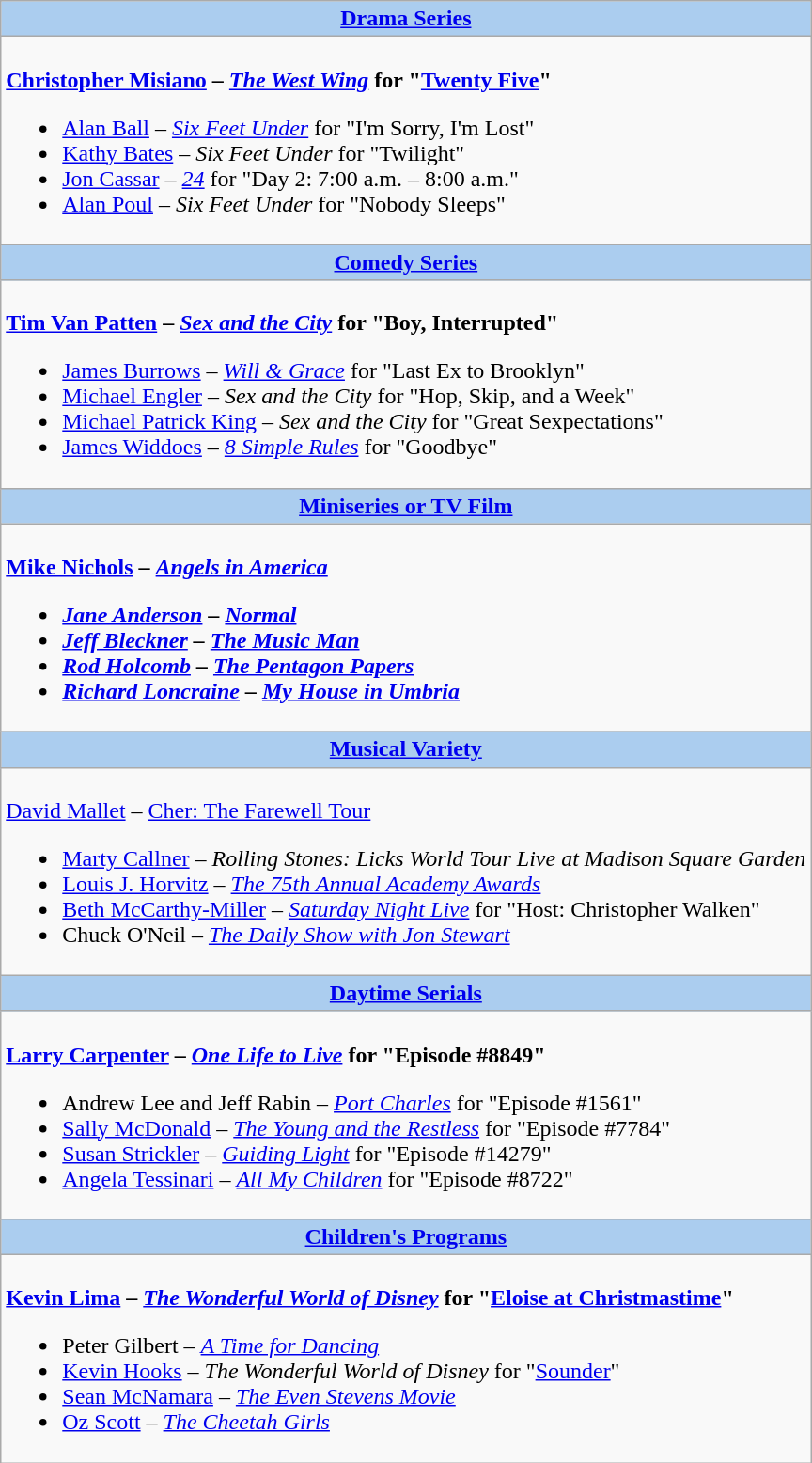<table class=wikitable style="width="100%">
<tr>
<th colspan="2" style="background:#abcdef;"><a href='#'>Drama Series</a></th>
</tr>
<tr>
<td colspan="2" style="vertical-align:top;"><br><strong><a href='#'>Christopher Misiano</a> – <em><a href='#'>The West Wing</a></em> for "<a href='#'>Twenty Five</a>"</strong><ul><li><a href='#'>Alan Ball</a> – <em><a href='#'>Six Feet Under</a></em> for "I'm Sorry, I'm Lost"</li><li><a href='#'>Kathy Bates</a> – <em>Six Feet Under</em> for "Twilight"</li><li><a href='#'>Jon Cassar</a> – <em><a href='#'>24</a></em> for "Day 2: 7:00 a.m. – 8:00 a.m."</li><li><a href='#'>Alan Poul</a> – <em>Six Feet Under</em> for "Nobody Sleeps"</li></ul></td>
</tr>
<tr>
<th colspan="2" style="background:#abcdef;"><a href='#'>Comedy Series</a></th>
</tr>
<tr>
<td colspan="2" style="vertical-align:top;"><br><strong><a href='#'>Tim Van Patten</a> – <em><a href='#'>Sex and the City</a></em> for "Boy, Interrupted"</strong><ul><li><a href='#'>James Burrows</a> – <em><a href='#'>Will & Grace</a></em> for "Last Ex to Brooklyn"</li><li><a href='#'>Michael Engler</a> – <em>Sex and the City</em> for "Hop, Skip, and a Week"</li><li><a href='#'>Michael Patrick King</a> – <em>Sex and the City</em> for "Great Sexpectations"</li><li><a href='#'>James Widdoes</a> – <em><a href='#'>8 Simple Rules</a></em> for "Goodbye"</li></ul></td>
</tr>
<tr>
<th colspan="2" style="background:#abcdef;"><a href='#'>Miniseries or TV Film</a></th>
</tr>
<tr>
<td colspan="2" style="vertical-align:top;"><br><strong><a href='#'>Mike Nichols</a> – <em><a href='#'>Angels in America</a><strong><em><ul><li><a href='#'>Jane Anderson</a> – </em><a href='#'>Normal</a><em></li><li><a href='#'>Jeff Bleckner</a> – </em><a href='#'>The Music Man</a><em></li><li><a href='#'>Rod Holcomb</a> – </em><a href='#'>The Pentagon Papers</a><em></li><li><a href='#'>Richard Loncraine</a> – </em><a href='#'>My House in Umbria</a><em></li></ul></td>
</tr>
<tr>
<th colspan="2" style="background:#abcdef;"><a href='#'>Musical Variety</a></th>
</tr>
<tr>
<td colspan="2" style="vertical-align:top;"><br></strong><a href='#'>David Mallet</a> – </em><a href='#'>Cher: The Farewell Tour</a></em></strong><ul><li><a href='#'>Marty Callner</a> – <em>Rolling Stones: Licks World Tour Live at Madison Square Garden</em></li><li><a href='#'>Louis J. Horvitz</a> – <em><a href='#'>The 75th Annual Academy Awards</a></em></li><li><a href='#'>Beth McCarthy-Miller</a> – <em><a href='#'>Saturday Night Live</a></em> for "Host: Christopher Walken"</li><li>Chuck O'Neil – <em><a href='#'>The Daily Show with Jon Stewart</a></em></li></ul></td>
</tr>
<tr>
<th colspan="2" style="background:#abcdef;"><a href='#'>Daytime Serials</a></th>
</tr>
<tr>
<td colspan="2" style="vertical-align:top;"><br><strong><a href='#'>Larry Carpenter</a> – <em><a href='#'>One Life to Live</a></em> for "Episode #8849"</strong><ul><li>Andrew Lee and Jeff Rabin – <em><a href='#'>Port Charles</a></em> for "Episode #1561"</li><li><a href='#'>Sally McDonald</a> – <em><a href='#'>The Young and the Restless</a></em> for "Episode #7784"</li><li><a href='#'>Susan Strickler</a> – <em><a href='#'>Guiding Light</a></em> for "Episode #14279"</li><li><a href='#'>Angela Tessinari</a> – <em><a href='#'>All My Children</a></em> for "Episode #8722"</li></ul></td>
</tr>
<tr>
<th colspan="2" style="background:#abcdef;"><a href='#'>Children's Programs</a></th>
</tr>
<tr>
<td colspan="2" style="vertical-align:top;"><br><strong><a href='#'>Kevin Lima</a> – <em><a href='#'>The Wonderful World of Disney</a></em> for "<a href='#'>Eloise at Christmastime</a>"</strong><ul><li>Peter Gilbert – <em><a href='#'>A Time for Dancing</a></em></li><li><a href='#'>Kevin Hooks</a> – <em>The Wonderful World of Disney</em> for "<a href='#'>Sounder</a>"</li><li><a href='#'>Sean McNamara</a> – <em><a href='#'>The Even Stevens Movie</a></em></li><li><a href='#'>Oz Scott</a> – <em><a href='#'>The Cheetah Girls</a></em></li></ul></td>
</tr>
</table>
